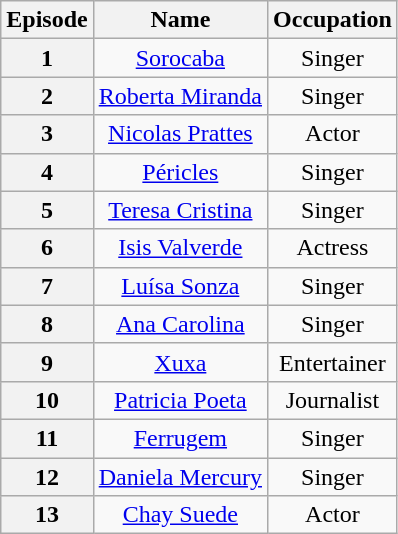<table class="wikitable plainrowheaders" style="text-align: center;">
<tr>
<th>Episode</th>
<th>Name</th>
<th>Occupation</th>
</tr>
<tr>
<th>1</th>
<td><a href='#'>Sorocaba</a></td>
<td>Singer</td>
</tr>
<tr>
<th>2</th>
<td><a href='#'>Roberta Miranda</a></td>
<td>Singer</td>
</tr>
<tr>
<th>3</th>
<td><a href='#'>Nicolas Prattes</a></td>
<td>Actor</td>
</tr>
<tr>
<th>4</th>
<td><a href='#'>Péricles</a></td>
<td>Singer</td>
</tr>
<tr>
<th>5</th>
<td><a href='#'>Teresa Cristina</a></td>
<td>Singer</td>
</tr>
<tr>
<th>6</th>
<td><a href='#'>Isis Valverde</a></td>
<td>Actress</td>
</tr>
<tr>
<th>7</th>
<td><a href='#'>Luísa Sonza</a></td>
<td>Singer</td>
</tr>
<tr>
<th>8</th>
<td><a href='#'>Ana Carolina</a></td>
<td>Singer</td>
</tr>
<tr>
<th>9</th>
<td><a href='#'>Xuxa</a></td>
<td>Entertainer</td>
</tr>
<tr>
<th>10</th>
<td><a href='#'>Patricia Poeta</a></td>
<td>Journalist</td>
</tr>
<tr>
<th>11</th>
<td><a href='#'>Ferrugem</a></td>
<td>Singer</td>
</tr>
<tr>
<th>12</th>
<td><a href='#'>Daniela Mercury</a></td>
<td>Singer</td>
</tr>
<tr>
<th>13</th>
<td><a href='#'>Chay Suede</a></td>
<td>Actor</td>
</tr>
</table>
